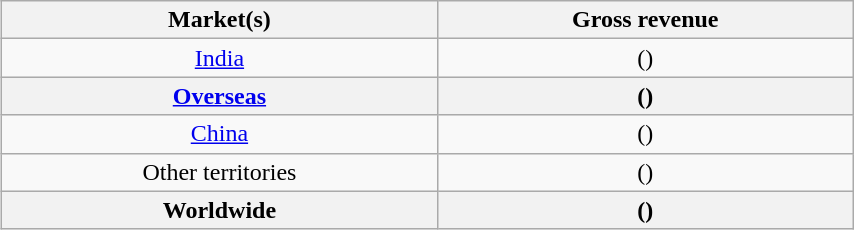<table class="wikitable sortable"  style="float:right; width:45%; text-align:center;">
<tr>
<th>Market(s)</th>
<th>Gross revenue</th>
</tr>
<tr>
<td><a href='#'>India</a></td>
<td> ()</td>
</tr>
<tr>
<th><a href='#'>Overseas</a></th>
<th> ()</th>
</tr>
<tr>
<td><a href='#'>China</a></td>
<td>   ()</td>
</tr>
<tr>
<td>Other territories</td>
<td> ()</td>
</tr>
<tr>
<th>Worldwide</th>
<th> ()</th>
</tr>
</table>
